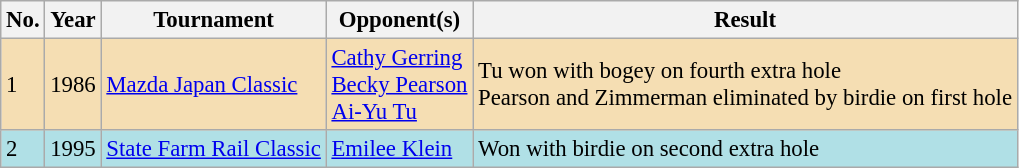<table class="wikitable" style="font-size:95%;">
<tr>
<th>No.</th>
<th>Year</th>
<th>Tournament</th>
<th>Opponent(s)</th>
<th>Result</th>
</tr>
<tr style="background:#F5DEB3;">
<td>1</td>
<td>1986</td>
<td><a href='#'>Mazda Japan Classic</a></td>
<td> <a href='#'>Cathy Gerring</a><br> <a href='#'>Becky Pearson</a><br> <a href='#'>Ai-Yu Tu</a></td>
<td>Tu won with bogey on fourth extra hole<br>Pearson and Zimmerman eliminated by birdie on first hole</td>
</tr>
<tr style="background:#B0E0E6;">
<td>2</td>
<td>1995</td>
<td><a href='#'>State Farm Rail Classic</a></td>
<td> <a href='#'>Emilee Klein</a></td>
<td>Won with birdie on second extra hole</td>
</tr>
</table>
